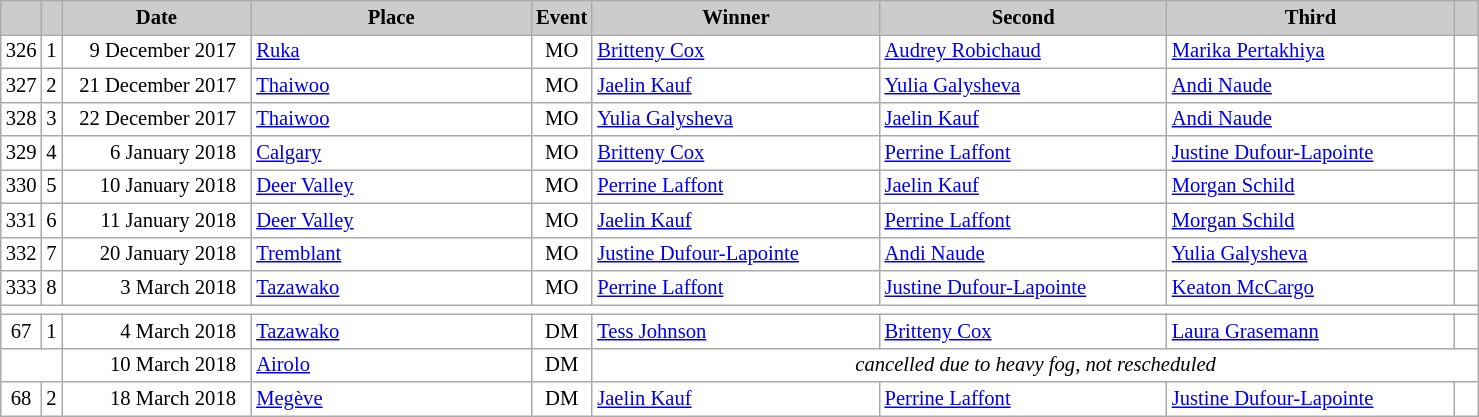<table class="wikitable plainrowheaders" style="background:#fff; font-size:86%; line-height:16px; border:grey solid 1px; border-collapse:collapse;">
<tr style="background:#ccc; text-align:center;">
<th scope="col" style="background:#ccc; width=20 px;"></th>
<th scope="col" style="background:#ccc; width=30 px;"></th>
<th scope="col" style="background:#ccc; width:120px;">Date</th>
<th scope="col" style="background:#ccc; width:180px;">Place</th>
<th scope="col" style="background:#ccc; width:15px;">Event</th>
<th scope="col" style="background:#ccc; width:185px;">Winner</th>
<th scope="col" style="background:#ccc; width:185px;">Second</th>
<th scope="col" style="background:#ccc; width:185px;">Third</th>
<th scope="col" style="background:#ccc; width:10px;"></th>
</tr>
<tr>
<td align=center>326</td>
<td align=center>1</td>
<td align=right>9 December 2017  </td>
<td> <a href='#'>Ruka</a></td>
<td align=center>MO</td>
<td> <a href='#'>Britteny Cox</a></td>
<td> <a href='#'>Audrey Robichaud</a></td>
<td> <a href='#'>Marika Pertakhiya</a></td>
<td></td>
</tr>
<tr>
<td align=center>327</td>
<td align=center>2</td>
<td align=right>21 December 2017  </td>
<td> <a href='#'>Thaiwoo</a></td>
<td align=center>MO</td>
<td> <a href='#'>Jaelin Kauf</a></td>
<td> <a href='#'>Yulia Galysheva</a></td>
<td> <a href='#'>Andi Naude</a></td>
<td></td>
</tr>
<tr>
<td align=center>328</td>
<td align=center>3</td>
<td align=right>22 December 2017  </td>
<td> <a href='#'>Thaiwoo</a></td>
<td align=center>MO</td>
<td> <a href='#'>Yulia Galysheva</a></td>
<td> <a href='#'>Jaelin Kauf</a></td>
<td> <a href='#'>Andi Naude</a></td>
<td></td>
</tr>
<tr>
<td align=center>329</td>
<td align=center>4</td>
<td align=right>6 January 2018  </td>
<td> <a href='#'>Calgary</a></td>
<td align=center>MO</td>
<td> <a href='#'>Britteny Cox</a></td>
<td> <a href='#'>Perrine Laffont</a></td>
<td> <a href='#'>Justine Dufour-Lapointe</a></td>
<td></td>
</tr>
<tr>
<td align=center>330</td>
<td align=center>5</td>
<td align=right>10 January 2018  </td>
<td> <a href='#'>Deer Valley</a></td>
<td align=center>MO</td>
<td> <a href='#'>Perrine Laffont</a></td>
<td> <a href='#'>Jaelin Kauf</a></td>
<td> <a href='#'>Morgan Schild</a></td>
<td></td>
</tr>
<tr>
<td align=center>331</td>
<td align=center>6</td>
<td align=right>11 January 2018  </td>
<td> <a href='#'>Deer Valley</a></td>
<td align=center>MO</td>
<td> <a href='#'>Jaelin Kauf</a></td>
<td> <a href='#'>Perrine Laffont</a></td>
<td> <a href='#'>Morgan Schild</a></td>
<td></td>
</tr>
<tr>
<td align=center>332</td>
<td align=center>7</td>
<td align=right>20 January 2018  </td>
<td> <a href='#'>Tremblant</a></td>
<td align=center>MO</td>
<td> <a href='#'>Justine Dufour-Lapointe</a></td>
<td> <a href='#'>Andi Naude</a></td>
<td> <a href='#'>Yulia Galysheva</a></td>
<td></td>
</tr>
<tr>
<td align=center>333</td>
<td align=center>8</td>
<td align=right>3 March 2018  </td>
<td> <a href='#'>Tazawako</a></td>
<td align=center>MO</td>
<td> <a href='#'>Perrine Laffont</a></td>
<td> <a href='#'>Justine Dufour-Lapointe</a></td>
<td> <a href='#'>Keaton McCargo</a></td>
<td></td>
</tr>
<tr>
<td colspan=9></td>
</tr>
<tr>
<td align=center>67</td>
<td align=center>1</td>
<td align=right>4 March 2018  </td>
<td> <a href='#'>Tazawako</a></td>
<td align=center>DM</td>
<td> <a href='#'>Tess Johnson</a></td>
<td> <a href='#'>Britteny Cox</a></td>
<td> <a href='#'>Laura Grasemann</a></td>
<td></td>
</tr>
<tr>
<td colspan=2></td>
<td align=right>10 March 2018  </td>
<td> <a href='#'>Airolo</a></td>
<td align=center>DM</td>
<td colspan=4 align=center><em>cancelled due to  heavy fog, not rescheduled</em></td>
</tr>
<tr>
<td align=center>68</td>
<td align=center>2</td>
<td align=right>18 March 2018  </td>
<td> <a href='#'>Megève</a></td>
<td align=center>DM</td>
<td> <a href='#'>Jaelin Kauf</a></td>
<td> <a href='#'>Perrine Laffont</a></td>
<td> <a href='#'>Justine Dufour-Lapointe</a></td>
<td></td>
</tr>
</table>
